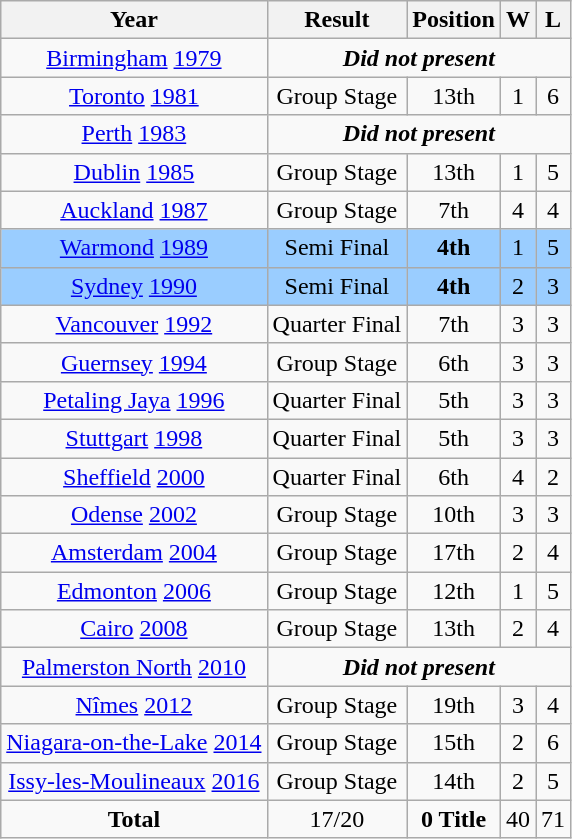<table class="wikitable" style="text-align: center;">
<tr>
<th>Year</th>
<th>Result</th>
<th>Position</th>
<th>W</th>
<th>L</th>
</tr>
<tr>
<td> <a href='#'>Birmingham</a> <a href='#'>1979</a></td>
<td rowspan="1" colspan="4" align="center"><strong><em>Did not present</em></strong></td>
</tr>
<tr>
<td> <a href='#'>Toronto</a> <a href='#'>1981</a></td>
<td>Group Stage</td>
<td>13th</td>
<td>1</td>
<td>6</td>
</tr>
<tr>
<td> <a href='#'>Perth</a> <a href='#'>1983</a></td>
<td colspan="4" style="text-align:center;"><strong><em>Did not present</em></strong></td>
</tr>
<tr>
<td> <a href='#'>Dublin</a> <a href='#'>1985</a></td>
<td>Group Stage</td>
<td>13th</td>
<td>1</td>
<td>5</td>
</tr>
<tr>
<td> <a href='#'>Auckland</a> <a href='#'>1987</a></td>
<td>Group Stage</td>
<td>7th</td>
<td>4</td>
<td>4</td>
</tr>
<tr style="background:#9acdff;">
<td> <a href='#'>Warmond</a> <a href='#'>1989</a></td>
<td>Semi Final</td>
<td><strong>4th</strong></td>
<td>1</td>
<td>5</td>
</tr>
<tr style="background:#9acdff;">
<td> <a href='#'>Sydney</a> <a href='#'>1990</a></td>
<td>Semi Final</td>
<td><strong>4th</strong></td>
<td>2</td>
<td>3</td>
</tr>
<tr>
<td> <a href='#'>Vancouver</a> <a href='#'>1992</a></td>
<td>Quarter Final</td>
<td>7th</td>
<td>3</td>
<td>3</td>
</tr>
<tr>
<td> <a href='#'>Guernsey</a> <a href='#'>1994</a></td>
<td>Group Stage</td>
<td>6th</td>
<td>3</td>
<td>3</td>
</tr>
<tr>
<td> <a href='#'>Petaling Jaya</a> <a href='#'>1996</a></td>
<td>Quarter Final</td>
<td>5th</td>
<td>3</td>
<td>3</td>
</tr>
<tr>
<td> <a href='#'>Stuttgart</a> <a href='#'>1998</a></td>
<td>Quarter Final</td>
<td>5th</td>
<td>3</td>
<td>3</td>
</tr>
<tr>
<td> <a href='#'>Sheffield</a> <a href='#'>2000</a></td>
<td>Quarter Final</td>
<td>6th</td>
<td>4</td>
<td>2</td>
</tr>
<tr>
<td> <a href='#'>Odense</a> <a href='#'>2002</a></td>
<td>Group Stage</td>
<td>10th</td>
<td>3</td>
<td>3</td>
</tr>
<tr>
<td> <a href='#'>Amsterdam</a> <a href='#'>2004</a></td>
<td>Group Stage</td>
<td>17th</td>
<td>2</td>
<td>4</td>
</tr>
<tr>
<td> <a href='#'>Edmonton</a> <a href='#'>2006</a></td>
<td>Group Stage</td>
<td>12th</td>
<td>1</td>
<td>5</td>
</tr>
<tr>
<td> <a href='#'>Cairo</a> <a href='#'>2008</a></td>
<td>Group Stage</td>
<td>13th</td>
<td>2</td>
<td>4</td>
</tr>
<tr>
<td> <a href='#'>Palmerston North</a> <a href='#'>2010</a></td>
<td colspan="4" style="text-align:center;"><strong><em>Did not present</em></strong></td>
</tr>
<tr>
<td> <a href='#'>Nîmes</a> <a href='#'>2012</a></td>
<td>Group Stage</td>
<td>19th</td>
<td>3</td>
<td>4</td>
</tr>
<tr>
<td> <a href='#'>Niagara-on-the-Lake</a> <a href='#'>2014</a></td>
<td>Group Stage</td>
<td>15th</td>
<td>2</td>
<td>6</td>
</tr>
<tr>
<td> <a href='#'>Issy-les-Moulineaux</a> <a href='#'>2016</a></td>
<td>Group Stage</td>
<td>14th</td>
<td>2</td>
<td>5</td>
</tr>
<tr>
<td><strong>Total</strong></td>
<td>17/20</td>
<td><strong>0 Title</strong></td>
<td>40</td>
<td>71</td>
</tr>
</table>
